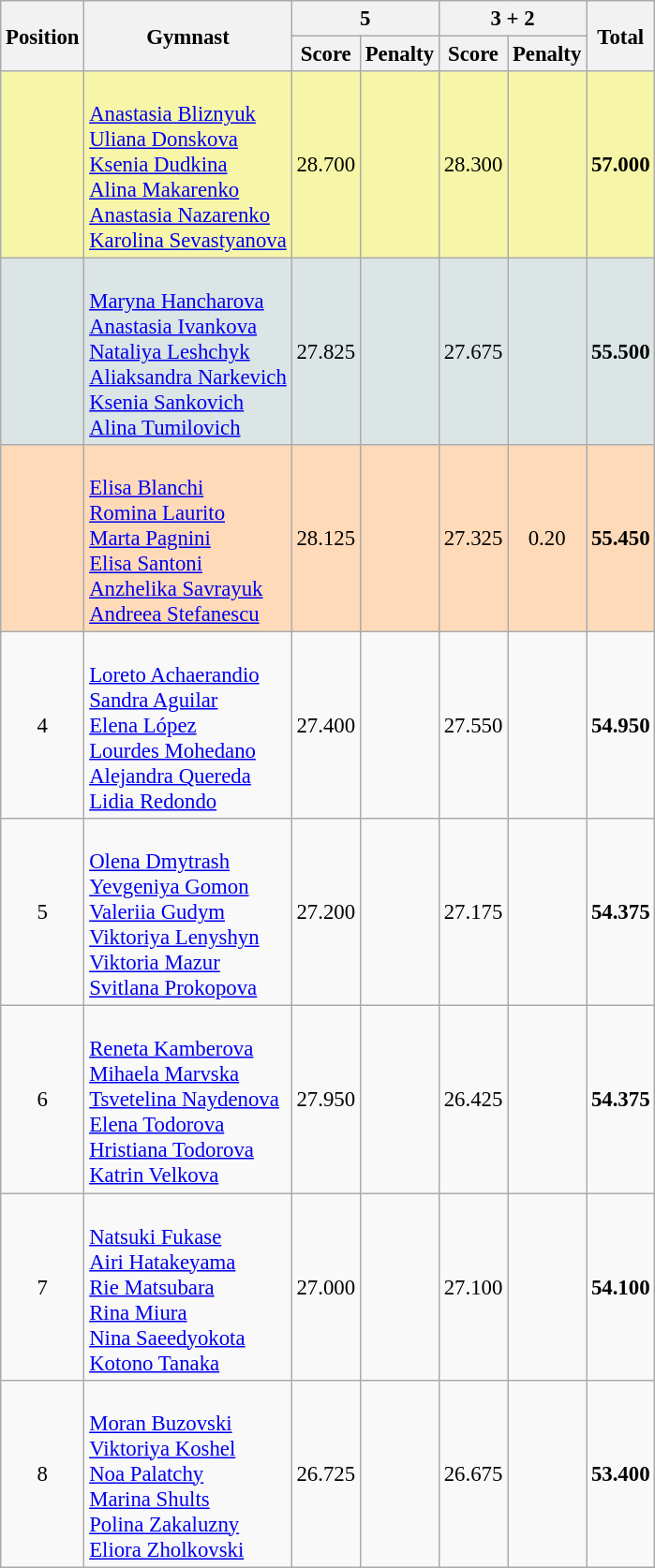<table class="wikitable sortable" style="text-align:center; font-size:95%">
<tr>
<th rowspan="2">Position</th>
<th rowspan="2">Gymnast</th>
<th colspan="2">5 </th>
<th colspan="2">3  + 2 </th>
<th rowspan="2">Total</th>
</tr>
<tr>
<th>Score</th>
<th>Penalty</th>
<th>Score</th>
<th>Penalty</th>
</tr>
<tr style="background:#F7F6A8;">
<td></td>
<td align="left"> <br> <a href='#'>Anastasia Bliznyuk</a> <br> <a href='#'>Uliana Donskova</a> <br> <a href='#'>Ksenia Dudkina</a> <br> <a href='#'>Alina Makarenko</a> <br> <a href='#'>Anastasia Nazarenko</a> <br> <a href='#'>Karolina Sevastyanova</a></td>
<td>28.700</td>
<td></td>
<td>28.300</td>
<td></td>
<td><strong>57.000</strong></td>
</tr>
<tr style="background:#DCE5E5;">
<td></td>
<td align="left"> <br> <a href='#'>Maryna Hancharova</a> <br> <a href='#'>Anastasia Ivankova</a> <br> <a href='#'>Nataliya Leshchyk</a> <br> <a href='#'>Aliaksandra Narkevich</a> <br> <a href='#'>Ksenia Sankovich</a> <br> <a href='#'>Alina Tumilovich</a></td>
<td>27.825</td>
<td></td>
<td>27.675</td>
<td></td>
<td><strong>55.500</strong></td>
</tr>
<tr style="background:#FFDAB9;">
<td></td>
<td align="left"> <br> <a href='#'>Elisa Blanchi</a> <br> <a href='#'>Romina Laurito</a> <br> <a href='#'>Marta Pagnini</a> <br> <a href='#'>Elisa Santoni</a> <br> <a href='#'>Anzhelika Savrayuk</a> <br> <a href='#'>Andreea Stefanescu</a></td>
<td>28.125</td>
<td></td>
<td>27.325</td>
<td>0.20</td>
<td><strong>55.450</strong></td>
</tr>
<tr>
<td>4</td>
<td align="left"> <br> <a href='#'>Loreto Achaerandio</a> <br> <a href='#'>Sandra Aguilar</a> <br> <a href='#'>Elena López</a> <br> <a href='#'>Lourdes Mohedano</a> <br> <a href='#'>Alejandra Quereda</a> <br> <a href='#'>Lidia Redondo</a></td>
<td>27.400</td>
<td></td>
<td>27.550</td>
<td></td>
<td><strong>54.950</strong></td>
</tr>
<tr>
<td>5</td>
<td align="left"> <br> <a href='#'>Olena Dmytrash</a> <br> <a href='#'>Yevgeniya Gomon</a> <br> <a href='#'>Valeriia Gudym</a> <br> <a href='#'>Viktoriya Lenyshyn</a> <br> <a href='#'>Viktoria Mazur</a> <br> <a href='#'>Svitlana Prokopova</a></td>
<td>27.200</td>
<td></td>
<td>27.175</td>
<td></td>
<td><strong>54.375</strong></td>
</tr>
<tr>
<td>6</td>
<td align="left"> <br> <a href='#'>Reneta Kamberova</a> <br> <a href='#'>Mihaela Marvska</a> <br> <a href='#'>Tsvetelina Naydenova</a> <br> <a href='#'>Elena Todorova</a> <br> <a href='#'>Hristiana Todorova</a> <br> <a href='#'>Katrin Velkova</a></td>
<td>27.950</td>
<td></td>
<td>26.425</td>
<td></td>
<td><strong>54.375</strong></td>
</tr>
<tr>
<td>7</td>
<td align="left"> <br> <a href='#'>Natsuki Fukase</a> <br> <a href='#'>Airi Hatakeyama</a> <br> <a href='#'>Rie Matsubara</a> <br> <a href='#'>Rina Miura</a> <br> <a href='#'>Nina Saeedyokota</a> <br> <a href='#'>Kotono Tanaka</a></td>
<td>27.000</td>
<td></td>
<td>27.100</td>
<td></td>
<td><strong>54.100</strong></td>
</tr>
<tr>
<td>8</td>
<td align="left"> <br> <a href='#'>Moran Buzovski</a> <br> <a href='#'>Viktoriya Koshel</a> <br> <a href='#'>Noa Palatchy</a> <br> <a href='#'>Marina Shults</a> <br> <a href='#'>Polina Zakaluzny</a> <br> <a href='#'>Eliora Zholkovski</a></td>
<td>26.725</td>
<td></td>
<td>26.675</td>
<td></td>
<td><strong>53.400</strong></td>
</tr>
</table>
